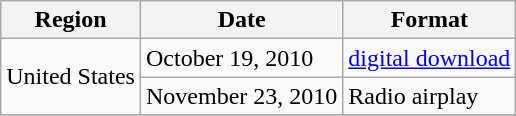<table class="wikitable">
<tr>
<th>Region</th>
<th>Date</th>
<th>Format</th>
</tr>
<tr>
<td rowspan="2">United States</td>
<td>October 19, 2010</td>
<td><a href='#'>digital download</a></td>
</tr>
<tr>
<td>November 23, 2010</td>
<td>Radio airplay</td>
</tr>
<tr>
</tr>
</table>
